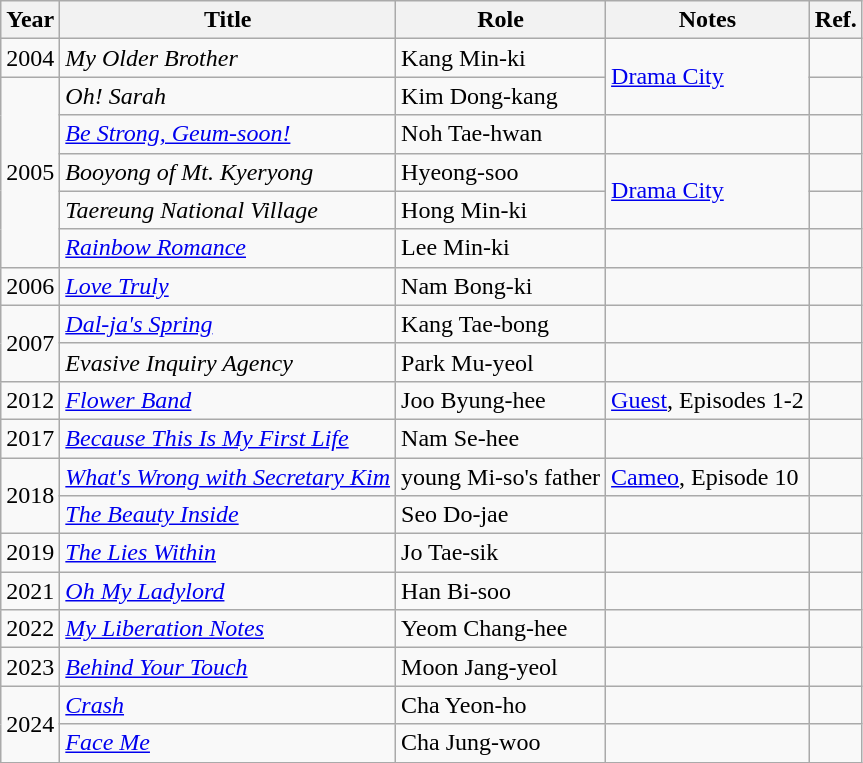<table class="wikitable sortable">
<tr>
<th>Year</th>
<th>Title</th>
<th>Role</th>
<th>Notes</th>
<th>Ref.</th>
</tr>
<tr>
<td>2004</td>
<td><em>My Older Brother</em> </td>
<td>Kang Min-ki</td>
<td rowspan=2><a href='#'>Drama City</a></td>
<td></td>
</tr>
<tr>
<td rowspan=5>2005</td>
<td><em>Oh! Sarah</em> </td>
<td>Kim Dong-kang</td>
<td></td>
</tr>
<tr>
<td><em><a href='#'>Be Strong, Geum-soon!</a></em></td>
<td>Noh Tae-hwan</td>
<td></td>
<td></td>
</tr>
<tr>
<td><em>Booyong of Mt. Kyeryong</em> </td>
<td>Hyeong-soo</td>
<td rowspan=2><a href='#'>Drama City</a></td>
<td></td>
</tr>
<tr>
<td><em>Taereung National Village</em> </td>
<td>Hong Min-ki</td>
<td></td>
</tr>
<tr>
<td><em><a href='#'>Rainbow Romance</a></em></td>
<td>Lee Min-ki</td>
<td></td>
<td></td>
</tr>
<tr>
<td>2006</td>
<td><em><a href='#'>Love Truly</a></em></td>
<td>Nam Bong-ki</td>
<td></td>
<td></td>
</tr>
<tr>
<td rowspan=2>2007</td>
<td><em><a href='#'>Dal-ja's Spring</a></em></td>
<td>Kang Tae-bong</td>
<td></td>
<td></td>
</tr>
<tr>
<td><em>Evasive Inquiry Agency</em></td>
<td>Park Mu-yeol</td>
<td></td>
<td></td>
</tr>
<tr>
<td>2012</td>
<td><em><a href='#'>Flower Band</a></em></td>
<td>Joo Byung-hee</td>
<td><a href='#'>Guest</a>, Episodes 1-2</td>
<td></td>
</tr>
<tr>
<td>2017</td>
<td><em><a href='#'>Because This Is My First Life</a></em></td>
<td>Nam Se-hee</td>
<td></td>
<td></td>
</tr>
<tr>
<td rowspan=2>2018</td>
<td><em><a href='#'>What's Wrong with Secretary Kim</a></em></td>
<td>young Mi-so's father</td>
<td><a href='#'>Cameo</a>, Episode 10</td>
<td></td>
</tr>
<tr>
<td><em><a href='#'>The Beauty Inside</a></em></td>
<td>Seo Do-jae</td>
<td></td>
<td></td>
</tr>
<tr>
<td>2019</td>
<td><em><a href='#'>The Lies Within</a></em></td>
<td>Jo Tae-sik</td>
<td></td>
<td></td>
</tr>
<tr>
<td>2021</td>
<td><em><a href='#'>Oh My Ladylord</a></em></td>
<td>Han Bi-soo</td>
<td></td>
<td></td>
</tr>
<tr>
<td>2022</td>
<td><em><a href='#'>My Liberation Notes</a></em></td>
<td>Yeom Chang-hee</td>
<td></td>
<td></td>
</tr>
<tr>
<td>2023</td>
<td><em><a href='#'>Behind Your Touch</a></em></td>
<td>Moon Jang-yeol</td>
<td></td>
<td></td>
</tr>
<tr>
<td rowspan="2">2024</td>
<td><em><a href='#'>Crash</a></em></td>
<td>Cha Yeon-ho</td>
<td></td>
<td></td>
</tr>
<tr>
<td><em><a href='#'>Face Me</a></em></td>
<td>Cha Jung-woo</td>
<td></td>
<td></td>
</tr>
</table>
